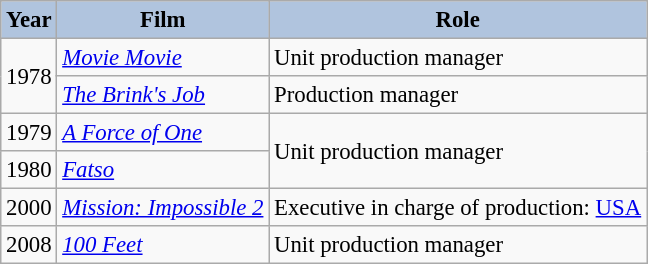<table class="wikitable" style="font-size:95%;">
<tr>
<th style="background:#B0C4DE;">Year</th>
<th style="background:#B0C4DE;">Film</th>
<th style="background:#B0C4DE;">Role</th>
</tr>
<tr>
<td rowspan=2>1978</td>
<td><em><a href='#'>Movie Movie</a></em></td>
<td>Unit production manager</td>
</tr>
<tr>
<td><em><a href='#'>The Brink's Job</a></em></td>
<td>Production manager</td>
</tr>
<tr>
<td>1979</td>
<td><em><a href='#'>A Force of One</a></em></td>
<td rowspan=2>Unit production manager</td>
</tr>
<tr>
<td>1980</td>
<td><em><a href='#'>Fatso</a></em></td>
</tr>
<tr>
<td>2000</td>
<td><em><a href='#'>Mission: Impossible 2</a></em></td>
<td>Executive in charge of production: <a href='#'>USA</a></td>
</tr>
<tr>
<td>2008</td>
<td><em><a href='#'>100 Feet</a></em></td>
<td>Unit production manager</td>
</tr>
</table>
